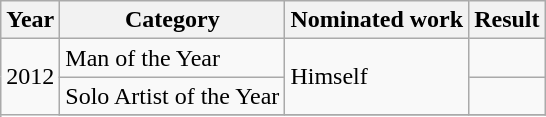<table class="wikitable">
<tr>
<th>Year</th>
<th>Category</th>
<th>Nominated work</th>
<th>Result</th>
</tr>
<tr>
<td rowspan="4">2012</td>
<td>Man of the Year</td>
<td rowspan="2">Himself</td>
<td></td>
</tr>
<tr>
<td>Solo Artist of the Year</td>
<td></td>
</tr>
<tr>
</tr>
</table>
